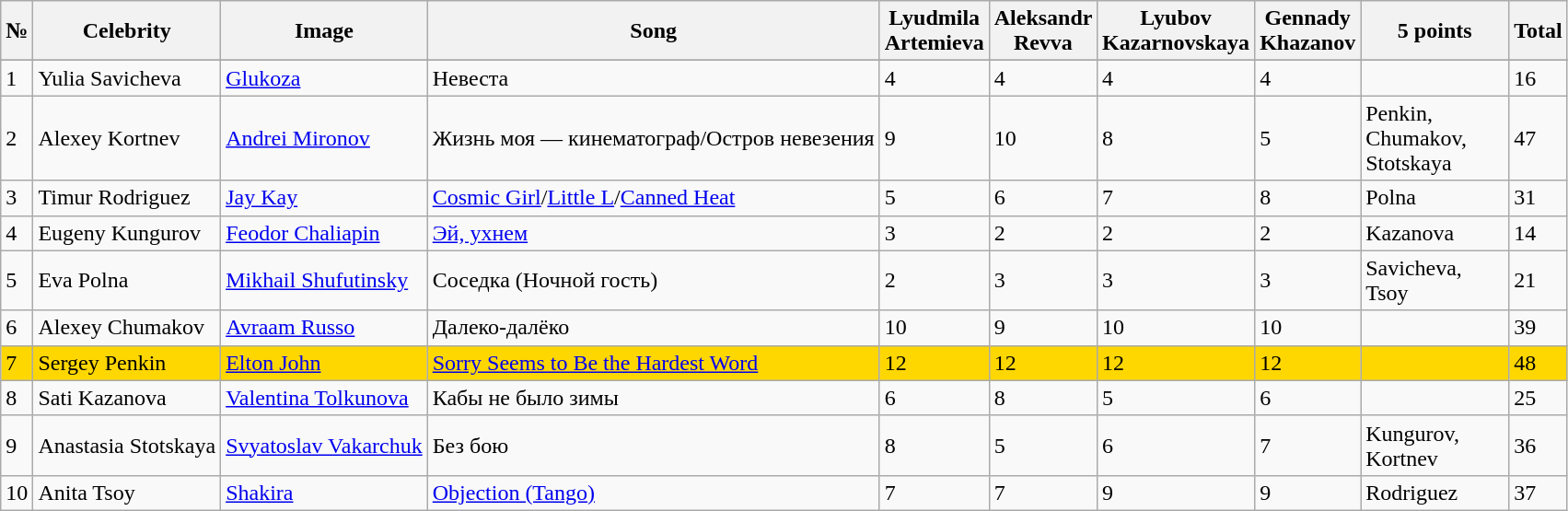<table class="wikitable sortable">
<tr>
<th>№</th>
<th>Celebrity</th>
<th>Image</th>
<th>Song</th>
<th width=20>Lyudmila Artemieva</th>
<th width=20>Aleksandr Revva</th>
<th width=20>Lyubov Kazarnovskaya</th>
<th width=20>Gennady Khazanov</th>
<th width=100>5 points</th>
<th>Total</th>
</tr>
<tr>
</tr>
<tr>
<td>1</td>
<td>Yulia Savicheva</td>
<td><a href='#'>Glukoza</a></td>
<td>Невеста</td>
<td>4</td>
<td>4</td>
<td>4</td>
<td>4</td>
<td></td>
<td>16</td>
</tr>
<tr>
<td>2</td>
<td>Alexey Kortnev</td>
<td><a href='#'>Andrei Mironov</a></td>
<td>Жизнь моя — кинематограф/Остров невезения</td>
<td>9</td>
<td>10</td>
<td>8</td>
<td>5</td>
<td>Penkin, Chumakov, Stotskaya</td>
<td>47</td>
</tr>
<tr>
<td>3</td>
<td>Timur Rodriguez</td>
<td><a href='#'>Jay Kay</a></td>
<td><a href='#'>Cosmic Girl</a>/<a href='#'>Little L</a>/<a href='#'>Canned Heat</a></td>
<td>5</td>
<td>6</td>
<td>7</td>
<td>8</td>
<td>Polna</td>
<td>31</td>
</tr>
<tr>
<td>4</td>
<td>Eugeny Kungurov</td>
<td><a href='#'>Feodor Chaliapin</a></td>
<td><a href='#'>Эй, ухнем</a></td>
<td>3</td>
<td>2</td>
<td>2</td>
<td>2</td>
<td>Kazanova</td>
<td>14</td>
</tr>
<tr>
<td>5</td>
<td>Eva Polna</td>
<td><a href='#'>Mikhail Shufutinsky</a></td>
<td>Соседка (Ночной гость)</td>
<td>2</td>
<td>3</td>
<td>3</td>
<td>3</td>
<td>Savicheva, Tsoy</td>
<td>21</td>
</tr>
<tr>
<td>6</td>
<td>Alexey Chumakov</td>
<td><a href='#'>Avraam Russo</a></td>
<td>Далеко-далёко</td>
<td>10</td>
<td>9</td>
<td>10</td>
<td>10</td>
<td></td>
<td>39</td>
</tr>
<tr style="background: gold">
<td>7</td>
<td>Sergey Penkin</td>
<td><a href='#'>Elton John</a></td>
<td><a href='#'>Sorry Seems to Be the Hardest Word</a></td>
<td>12</td>
<td>12</td>
<td>12</td>
<td>12</td>
<td></td>
<td>48</td>
</tr>
<tr>
<td>8</td>
<td>Sati Kazanova</td>
<td><a href='#'>Valentina Tolkunova</a></td>
<td>Кабы не было зимы</td>
<td>6</td>
<td>8</td>
<td>5</td>
<td>6</td>
<td></td>
<td>25</td>
</tr>
<tr>
<td>9</td>
<td>Anastasia Stotskaya</td>
<td><a href='#'>Svyatoslav Vakarchuk</a></td>
<td>Без бою</td>
<td>8</td>
<td>5</td>
<td>6</td>
<td>7</td>
<td>Kungurov, Kortnev</td>
<td>36</td>
</tr>
<tr>
<td>10</td>
<td>Anita Tsoy</td>
<td><a href='#'>Shakira</a></td>
<td><a href='#'>Objection (Tango)</a></td>
<td>7</td>
<td>7</td>
<td>9</td>
<td>9</td>
<td>Rodriguez</td>
<td>37</td>
</tr>
</table>
